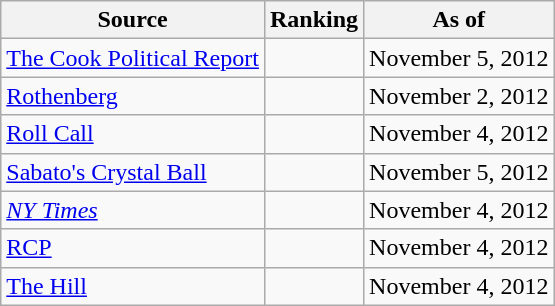<table class="wikitable" style="text-align:center">
<tr>
<th>Source</th>
<th>Ranking</th>
<th>As of</th>
</tr>
<tr>
<td align=left><a href='#'>The Cook Political Report</a></td>
<td></td>
<td>November 5, 2012</td>
</tr>
<tr>
<td align=left><a href='#'>Rothenberg</a></td>
<td></td>
<td>November 2, 2012</td>
</tr>
<tr>
<td align=left><a href='#'>Roll Call</a></td>
<td></td>
<td>November 4, 2012</td>
</tr>
<tr>
<td align=left><a href='#'>Sabato's Crystal Ball</a></td>
<td></td>
<td>November 5, 2012</td>
</tr>
<tr>
<td align=left><a href='#'><em>NY Times</em></a></td>
<td></td>
<td>November 4, 2012</td>
</tr>
<tr>
<td align="left"><a href='#'>RCP</a></td>
<td></td>
<td>November 4, 2012</td>
</tr>
<tr>
<td align=left><a href='#'>The Hill</a></td>
<td></td>
<td>November 4, 2012</td>
</tr>
</table>
